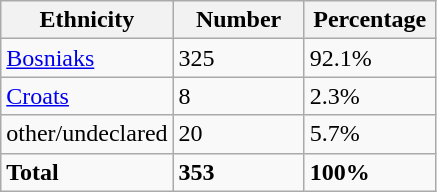<table class="wikitable">
<tr>
<th width="100px">Ethnicity</th>
<th width="80px">Number</th>
<th width="80px">Percentage</th>
</tr>
<tr>
<td><a href='#'>Bosniaks</a></td>
<td>325</td>
<td>92.1%</td>
</tr>
<tr>
<td><a href='#'>Croats</a></td>
<td>8</td>
<td>2.3%</td>
</tr>
<tr>
<td>other/undeclared</td>
<td>20</td>
<td>5.7%</td>
</tr>
<tr>
<td><strong>Total</strong></td>
<td><strong>353</strong></td>
<td><strong>100%</strong></td>
</tr>
</table>
